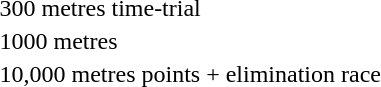<table>
<tr>
<td>300 metres time-trial<br></td>
<td></td>
<td></td>
<td></td>
</tr>
<tr>
<td>1000 metres<br></td>
<td></td>
<td></td>
<td></td>
</tr>
<tr>
<td>10,000 metres points + elimination race<br></td>
<td></td>
<td></td>
<td></td>
</tr>
</table>
